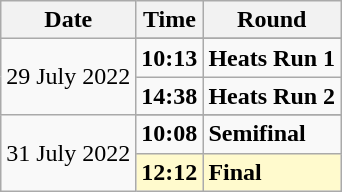<table class="wikitable">
<tr>
<th>Date</th>
<th>Time</th>
<th>Round</th>
</tr>
<tr>
<td rowspan=3>29 July 2022</td>
</tr>
<tr>
<td><strong>10:13</strong></td>
<td><strong>Heats Run 1</strong></td>
</tr>
<tr>
<td><strong>14:38</strong></td>
<td><strong>Heats Run 2</strong></td>
</tr>
<tr>
<td rowspan=3>31 July 2022</td>
</tr>
<tr>
<td><strong>10:08</strong></td>
<td><strong>Semifinal</strong></td>
</tr>
<tr style=background:lemonchiffon>
<td><strong>12:12</strong></td>
<td><strong>Final</strong></td>
</tr>
</table>
